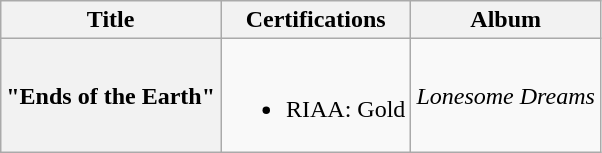<table class="wikitable plainrowheaders" style="text-align:center;">
<tr>
<th scope="col">Title</th>
<th scope="col">Certifications</th>
<th scope="col">Album</th>
</tr>
<tr>
<th scope="row">"Ends of the Earth"</th>
<td><br><ul><li>RIAA: Gold</li></ul></td>
<td><em>Lonesome Dreams</em></td>
</tr>
</table>
